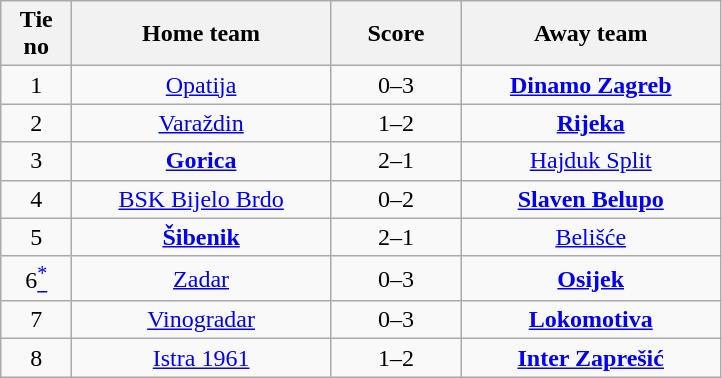<table class="wikitable" style="text-align: center">
<tr>
<th width=40>Tie no</th>
<th width=165>Home team</th>
<th width=80>Score</th>
<th width=165>Away team</th>
</tr>
<tr>
<td>1</td>
<td><a href='#'>Opatija</a></td>
<td>0–3</td>
<td><strong><a href='#'>Dinamo Zagreb</a></strong></td>
</tr>
<tr>
<td>2</td>
<td><a href='#'>Varaždin</a></td>
<td>1–2</td>
<td><strong><a href='#'>Rijeka</a></strong></td>
</tr>
<tr>
<td>3</td>
<td><strong><a href='#'>Gorica</a></strong></td>
<td>2–1</td>
<td><a href='#'>Hajduk Split</a></td>
</tr>
<tr>
<td>4</td>
<td><a href='#'>BSK Bijelo Brdo</a></td>
<td>0–2</td>
<td><strong><a href='#'>Slaven Belupo</a></strong></td>
</tr>
<tr>
<td>5</td>
<td><strong><a href='#'>Šibenik</a></strong></td>
<td>2–1</td>
<td><a href='#'>Belišće</a></td>
</tr>
<tr>
<td>6<a href='#'><sup>*</sup></a></td>
<td><a href='#'>Zadar</a></td>
<td>0–3</td>
<td><strong><a href='#'>Osijek</a></strong></td>
</tr>
<tr>
<td>7</td>
<td><a href='#'>Vinogradar</a></td>
<td>0–3</td>
<td><strong><a href='#'>Lokomotiva</a></strong></td>
</tr>
<tr>
<td>8</td>
<td><a href='#'>Istra 1961</a></td>
<td>1–2</td>
<td><strong><a href='#'>Inter Zaprešić</a></strong></td>
</tr>
</table>
